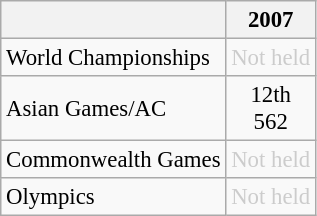<table class="wikitable" style="font-size: 95%; text-align: center">
<tr>
<th></th>
<th>2007</th>
</tr>
<tr>
<td style="text-align: left">World Championships</td>
<td style="color: #cccccc">Not held</td>
</tr>
<tr>
<td style="text-align: left">Asian Games/AC</td>
<td>12th<br>562</td>
</tr>
<tr>
<td style="text-align: left">Commonwealth Games</td>
<td style="color: #cccccc">Not held</td>
</tr>
<tr>
<td style="text-align: left">Olympics</td>
<td style="color: #cccccc">Not held</td>
</tr>
</table>
